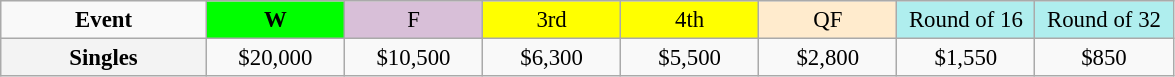<table class=wikitable style=font-size:95%;text-align:center>
<tr>
<td style="width:130px"><strong>Event</strong></td>
<td style="width:85px; background:lime"><strong>W</strong></td>
<td style="width:85px; background:thistle">F</td>
<td style="width:85px; background:#ffff00">3rd</td>
<td style="width:85px; background:#ffff00">4th</td>
<td style="width:85px; background:#ffebcd">QF</td>
<td style="width:85px; background:#afeeee">Round of 16</td>
<td style="width:85px; background:#afeeee">Round of 32</td>
</tr>
<tr>
<th style=background:#f3f3f3>Singles </th>
<td>$20,000</td>
<td>$10,500</td>
<td>$6,300</td>
<td>$5,500</td>
<td>$2,800</td>
<td>$1,550</td>
<td>$850</td>
</tr>
</table>
